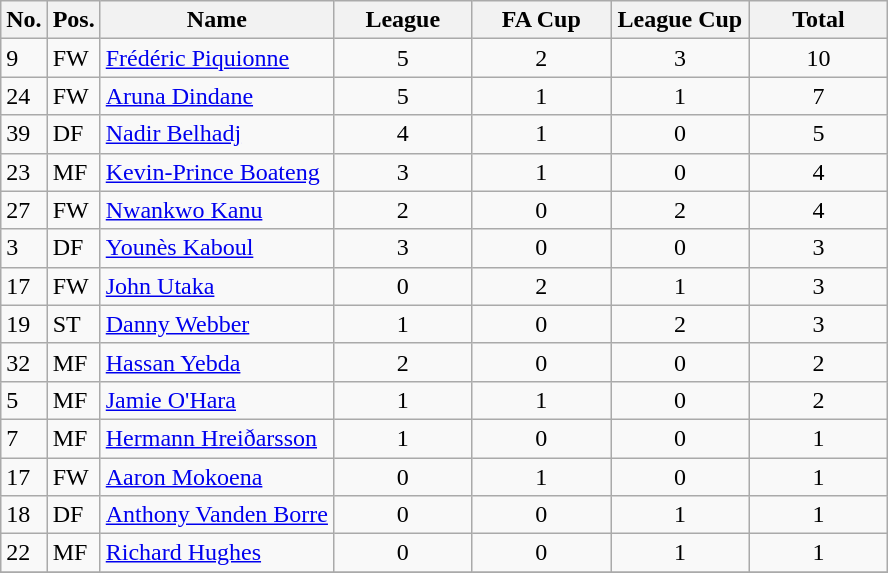<table class="wikitable" style="text-align:center">
<tr>
<th>No.</th>
<th>Pos.</th>
<th>Name</th>
<th colspan="1" width="85">League</th>
<th colspan="1" width="85">FA Cup</th>
<th colspan="1" width="85">League Cup</th>
<th colspan="1" width="85">Total</th>
</tr>
<tr>
<td align="left">9</td>
<td align="left">FW</td>
<td align="left"> <a href='#'>Frédéric Piquionne</a></td>
<td>5</td>
<td>2</td>
<td>3</td>
<td>10</td>
</tr>
<tr>
<td align="left">24</td>
<td align="left">FW</td>
<td align="left"> <a href='#'>Aruna Dindane</a></td>
<td>5</td>
<td>1</td>
<td>1</td>
<td>7</td>
</tr>
<tr>
<td align="left">39</td>
<td align="left">DF</td>
<td align="left"> <a href='#'>Nadir Belhadj</a></td>
<td>4</td>
<td>1</td>
<td>0</td>
<td>5</td>
</tr>
<tr>
<td align="left">23</td>
<td align="left">MF</td>
<td align="left"> <a href='#'>Kevin-Prince Boateng</a></td>
<td>3</td>
<td>1</td>
<td>0</td>
<td>4</td>
</tr>
<tr>
<td align="left">27</td>
<td align="left">FW</td>
<td align="left"> <a href='#'>Nwankwo Kanu</a></td>
<td>2</td>
<td>0</td>
<td>2</td>
<td>4</td>
</tr>
<tr>
<td align="left">3</td>
<td align="left">DF</td>
<td align="left"> <a href='#'>Younès Kaboul</a></td>
<td>3</td>
<td>0</td>
<td>0</td>
<td>3</td>
</tr>
<tr>
<td align="left">17</td>
<td align="left">FW</td>
<td align="left"> <a href='#'>John Utaka</a></td>
<td>0</td>
<td>2</td>
<td>1</td>
<td>3</td>
</tr>
<tr>
<td align="left">19</td>
<td align="left">ST</td>
<td align="left"> <a href='#'>Danny Webber</a></td>
<td>1</td>
<td>0</td>
<td>2</td>
<td>3</td>
</tr>
<tr>
<td align="left">32</td>
<td align="left">MF</td>
<td align="left"> <a href='#'>Hassan Yebda</a></td>
<td>2</td>
<td>0</td>
<td>0</td>
<td>2</td>
</tr>
<tr>
<td align="left">5</td>
<td align="left">MF</td>
<td align="left"> <a href='#'>Jamie O'Hara</a></td>
<td>1</td>
<td>1</td>
<td>0</td>
<td>2</td>
</tr>
<tr>
<td align="left">7</td>
<td align="left">MF</td>
<td align="left"> <a href='#'>Hermann Hreiðarsson</a></td>
<td>1</td>
<td>0</td>
<td>0</td>
<td>1</td>
</tr>
<tr>
<td align="left">17</td>
<td align="left">FW</td>
<td align="left"> <a href='#'>Aaron Mokoena</a></td>
<td>0</td>
<td>1</td>
<td>0</td>
<td>1</td>
</tr>
<tr>
<td align="left">18</td>
<td align="left">DF</td>
<td align="left"> <a href='#'>Anthony Vanden Borre</a></td>
<td>0</td>
<td>0</td>
<td>1</td>
<td>1</td>
</tr>
<tr>
<td align="left">22</td>
<td align="left">MF</td>
<td align="left"> <a href='#'>Richard Hughes</a></td>
<td>0</td>
<td>0</td>
<td>1</td>
<td>1</td>
</tr>
<tr>
</tr>
</table>
